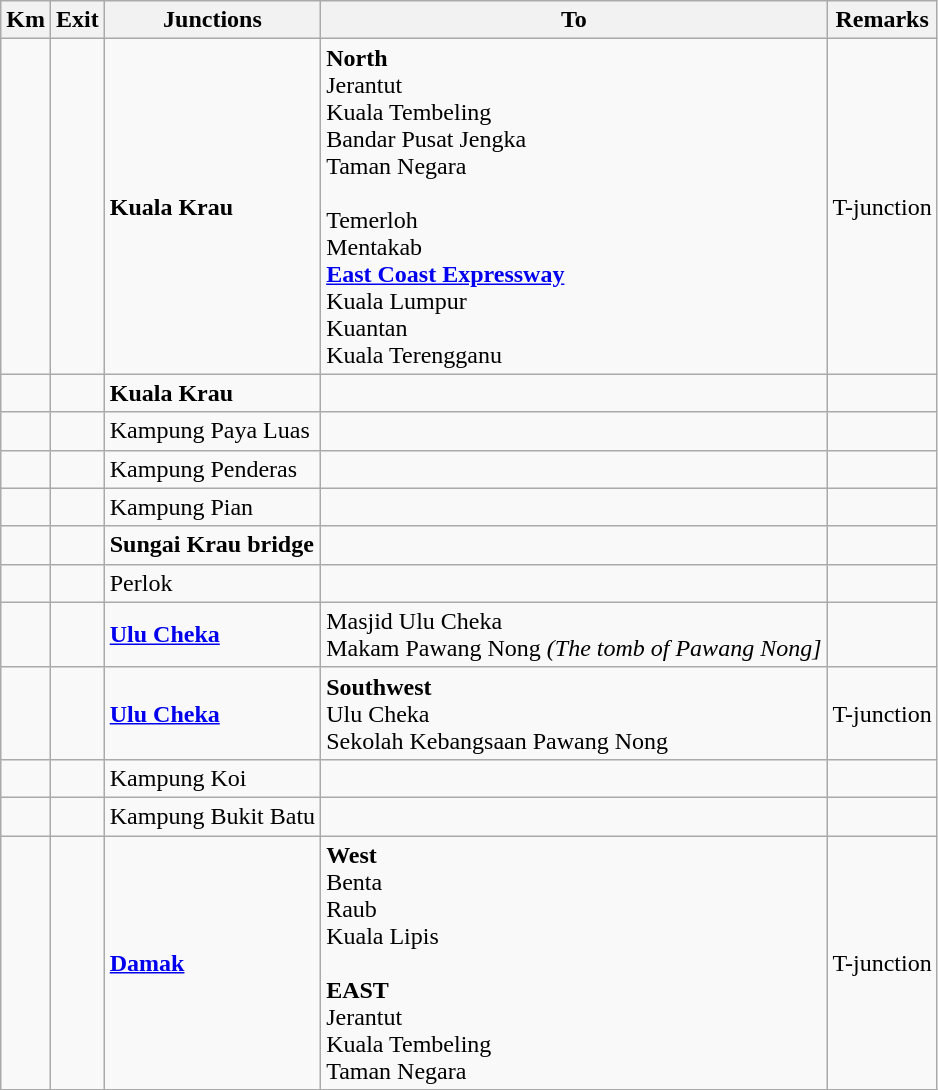<table class="wikitable">
<tr>
<th>Km</th>
<th>Exit</th>
<th>Junctions</th>
<th>To</th>
<th>Remarks</th>
</tr>
<tr>
<td></td>
<td></td>
<td><strong>Kuala Krau</strong></td>
<td><strong>North</strong><br> Jerantut<br> Kuala Tembeling<br> Bandar Pusat Jengka<br> Taman Negara<br><br> Temerloh<br> Mentakab<br>  <strong><a href='#'>East Coast Expressway</a></strong><br>Kuala Lumpur<br>Kuantan<br>Kuala Terengganu</td>
<td>T-junction</td>
</tr>
<tr>
<td></td>
<td></td>
<td><strong>Kuala Krau</strong></td>
<td></td>
<td></td>
</tr>
<tr>
<td></td>
<td></td>
<td>Kampung Paya Luas</td>
<td></td>
<td></td>
</tr>
<tr>
<td></td>
<td></td>
<td>Kampung Penderas</td>
<td></td>
<td></td>
</tr>
<tr>
<td></td>
<td></td>
<td>Kampung Pian</td>
<td></td>
<td></td>
</tr>
<tr>
<td></td>
<td></td>
<td><strong>Sungai Krau bridge</strong></td>
<td></td>
<td></td>
</tr>
<tr>
<td></td>
<td></td>
<td>Perlok</td>
<td></td>
<td></td>
</tr>
<tr>
<td></td>
<td></td>
<td><strong><a href='#'>Ulu Cheka</a></strong></td>
<td>Masjid Ulu Cheka<br>Makam Pawang Nong <em>(The tomb of Pawang Nong]</em></td>
<td></td>
</tr>
<tr>
<td></td>
<td></td>
<td><strong><a href='#'>Ulu Cheka</a></strong></td>
<td><strong>Southwest</strong><br>Ulu Cheka<br>Sekolah Kebangsaan Pawang Nong</td>
<td>T-junction</td>
</tr>
<tr>
<td></td>
<td></td>
<td>Kampung Koi</td>
<td></td>
<td></td>
</tr>
<tr>
<td></td>
<td></td>
<td>Kampung Bukit Batu</td>
<td></td>
<td></td>
</tr>
<tr>
<td></td>
<td></td>
<td><strong><a href='#'>Damak</a></strong></td>
<td><strong>West</strong><br> Benta<br> Raub<br> Kuala Lipis<br><br><strong>EAST</strong><br> Jerantut<br> Kuala Tembeling<br> Taman Negara</td>
<td>T-junction</td>
</tr>
</table>
